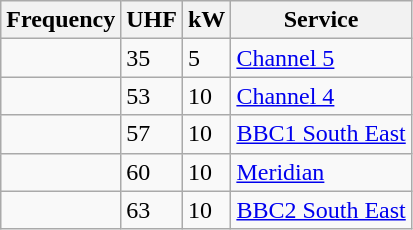<table class="wikitable sortable">
<tr>
<th>Frequency</th>
<th>UHF</th>
<th>kW</th>
<th>Service</th>
</tr>
<tr>
<td></td>
<td>35</td>
<td>5</td>
<td><a href='#'>Channel 5</a></td>
</tr>
<tr>
<td></td>
<td>53</td>
<td>10</td>
<td><a href='#'>Channel 4</a></td>
</tr>
<tr>
<td></td>
<td>57</td>
<td>10</td>
<td><a href='#'>BBC1 South East</a></td>
</tr>
<tr>
<td></td>
<td>60</td>
<td>10</td>
<td><a href='#'>Meridian</a></td>
</tr>
<tr>
<td></td>
<td>63</td>
<td>10</td>
<td><a href='#'>BBC2 South East</a></td>
</tr>
</table>
